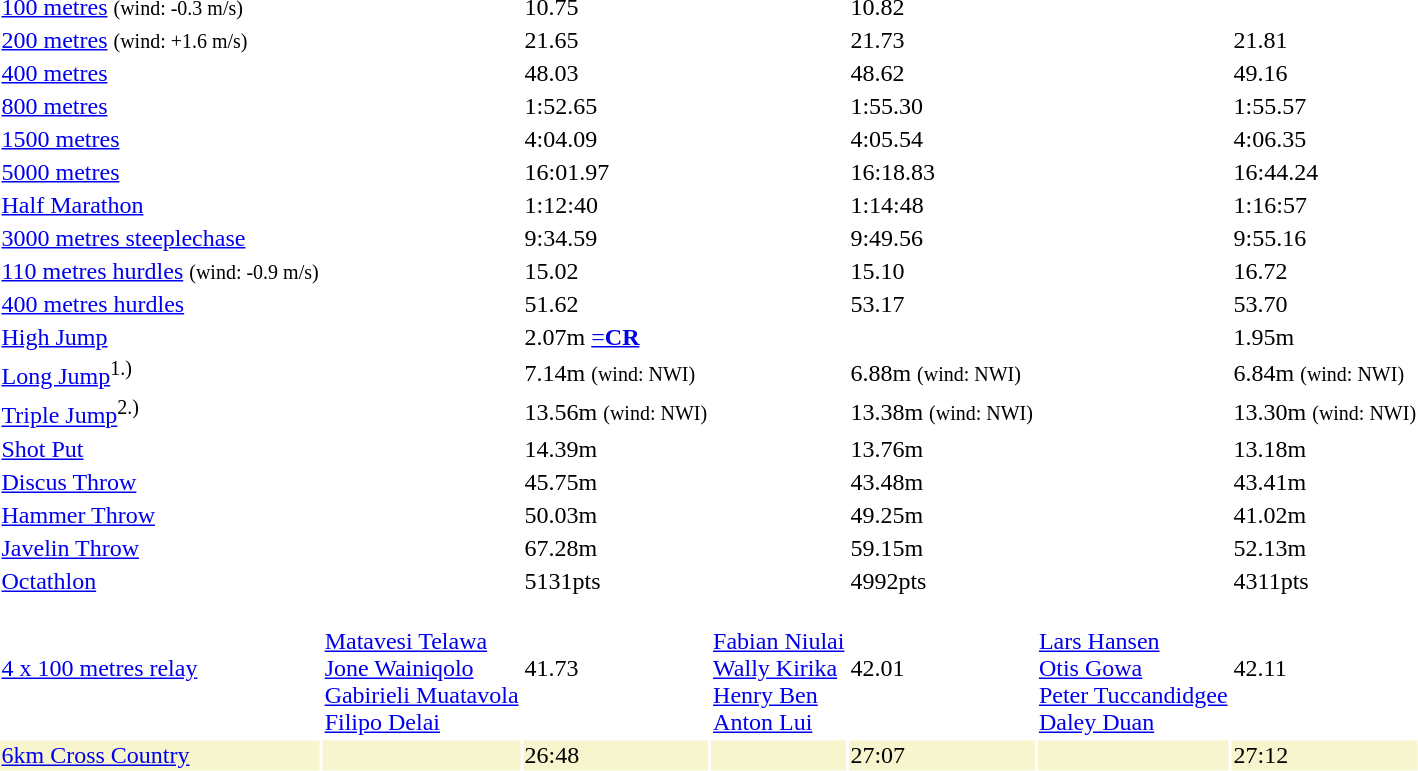<table>
<tr>
<td><a href='#'>100 metres</a> <small>(wind: -0.3 m/s)</small></td>
<td></td>
<td>10.75</td>
<td> <br> </td>
<td>10.82</td>
<td></td>
<td></td>
</tr>
<tr>
<td><a href='#'>200 metres</a> <small>(wind: +1.6 m/s)</small></td>
<td></td>
<td>21.65</td>
<td></td>
<td>21.73</td>
<td> <br> </td>
<td>21.81</td>
</tr>
<tr>
<td><a href='#'>400 metres</a></td>
<td></td>
<td>48.03</td>
<td></td>
<td>48.62</td>
<td></td>
<td>49.16</td>
</tr>
<tr>
<td><a href='#'>800 metres</a></td>
<td></td>
<td>1:52.65</td>
<td></td>
<td>1:55.30</td>
<td></td>
<td>1:55.57</td>
</tr>
<tr>
<td><a href='#'>1500 metres</a></td>
<td></td>
<td>4:04.09</td>
<td></td>
<td>4:05.54</td>
<td></td>
<td>4:06.35</td>
</tr>
<tr>
<td><a href='#'>5000 metres</a></td>
<td></td>
<td>16:01.97</td>
<td></td>
<td>16:18.83</td>
<td></td>
<td>16:44.24</td>
</tr>
<tr>
<td><a href='#'>Half Marathon</a></td>
<td></td>
<td>1:12:40</td>
<td></td>
<td>1:14:48</td>
<td></td>
<td>1:16:57</td>
</tr>
<tr>
<td><a href='#'>3000 metres steeplechase</a></td>
<td></td>
<td>9:34.59</td>
<td></td>
<td>9:49.56</td>
<td></td>
<td>9:55.16</td>
</tr>
<tr>
<td><a href='#'>110 metres hurdles</a> <small>(wind: -0.9 m/s)</small></td>
<td></td>
<td>15.02</td>
<td></td>
<td>15.10</td>
<td></td>
<td>16.72</td>
</tr>
<tr>
<td><a href='#'>400 metres hurdles</a></td>
<td></td>
<td>51.62</td>
<td></td>
<td>53.17</td>
<td></td>
<td>53.70</td>
</tr>
<tr>
<td><a href='#'>High Jump</a></td>
<td> <br> </td>
<td>2.07m  <a href='#'>=<strong>CR</strong></a></td>
<td></td>
<td></td>
<td></td>
<td>1.95m</td>
</tr>
<tr>
<td><a href='#'>Long Jump</a><sup>1.)</sup></td>
<td></td>
<td>7.14m <small>(wind: NWI)</small></td>
<td></td>
<td>6.88m <small>(wind: NWI)</small></td>
<td></td>
<td>6.84m <small>(wind: NWI)</small></td>
</tr>
<tr>
<td><a href='#'>Triple Jump</a><sup>2.)</sup></td>
<td></td>
<td>13.56m <small>(wind: NWI)</small></td>
<td></td>
<td>13.38m <small>(wind: NWI)</small></td>
<td></td>
<td>13.30m <small>(wind: NWI)</small></td>
</tr>
<tr>
<td><a href='#'>Shot Put</a></td>
<td></td>
<td>14.39m</td>
<td></td>
<td>13.76m</td>
<td></td>
<td>13.18m</td>
</tr>
<tr>
<td><a href='#'>Discus Throw</a></td>
<td></td>
<td>45.75m</td>
<td></td>
<td>43.48m</td>
<td></td>
<td>43.41m</td>
</tr>
<tr>
<td><a href='#'>Hammer Throw</a></td>
<td></td>
<td>50.03m</td>
<td></td>
<td>49.25m</td>
<td></td>
<td>41.02m</td>
</tr>
<tr>
<td><a href='#'>Javelin Throw</a></td>
<td></td>
<td>67.28m</td>
<td></td>
<td>59.15m</td>
<td></td>
<td>52.13m</td>
</tr>
<tr>
<td><a href='#'>Octathlon</a></td>
<td></td>
<td>5131pts</td>
<td></td>
<td>4992pts</td>
<td></td>
<td>4311pts</td>
</tr>
<tr>
<td><a href='#'>4 x 100 metres relay</a></td>
<td> <br> <a href='#'>Matavesi Telawa</a> <br> <a href='#'>Jone Wainiqolo</a> <br> <a href='#'>Gabirieli Muatavola</a> <br> <a href='#'>Filipo Delai</a></td>
<td>41.73</td>
<td> <br> <a href='#'>Fabian Niulai</a> <br> <a href='#'>Wally Kirika</a> <br> <a href='#'>Henry Ben</a> <br> <a href='#'>Anton Lui</a></td>
<td>42.01</td>
<td> <br> <a href='#'>Lars Hansen</a> <br> <a href='#'>Otis Gowa</a> <br> <a href='#'>Peter Tuccandidgee</a> <br> <a href='#'>Daley Duan</a></td>
<td>42.11</td>
</tr>
<tr style="background:#f6F5CE;">
<td><a href='#'>6km Cross Country</a></td>
<td></td>
<td>26:48</td>
<td></td>
<td>27:07</td>
<td></td>
<td>27:12</td>
</tr>
</table>
